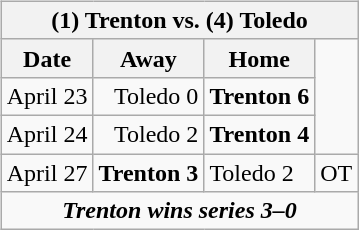<table cellspacing="10">
<tr>
<td valign="top"><br><table class="wikitable">
<tr>
<th bgcolor="#DDDDDD" colspan="4">(1) Trenton vs. (4) Toledo</th>
</tr>
<tr>
<th>Date</th>
<th>Away</th>
<th>Home</th>
</tr>
<tr>
<td>April 23</td>
<td align="right">Toledo 0</td>
<td><strong>Trenton 6</strong></td>
</tr>
<tr>
<td>April 24</td>
<td align="right">Toledo 2</td>
<td><strong>Trenton 4</strong></td>
</tr>
<tr>
<td>April 27</td>
<td align="right"><strong>Trenton 3</strong></td>
<td>Toledo 2</td>
<td>OT</td>
</tr>
<tr align="center">
<td colspan="4"><strong><em>Trenton wins series 3–0</em></strong></td>
</tr>
</table>
</td>
</tr>
</table>
